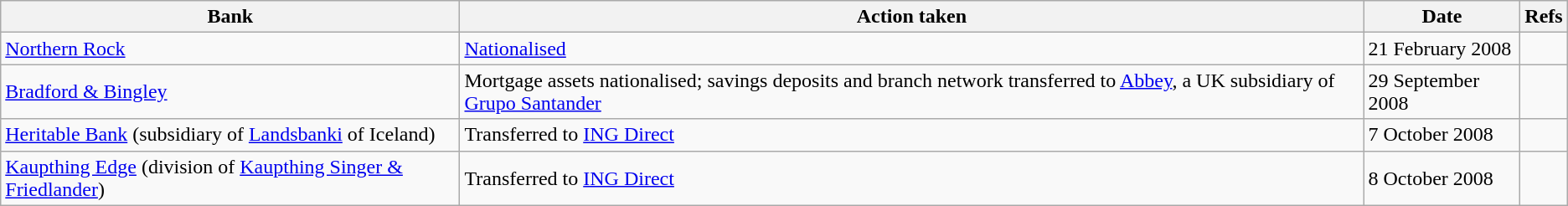<table class="wikitable sortable" border="1">
<tr>
<th>Bank</th>
<th>Action taken</th>
<th>Date</th>
<th>Refs</th>
</tr>
<tr>
<td><a href='#'>Northern Rock</a></td>
<td><a href='#'>Nationalised</a></td>
<td>21 February 2008</td>
<td></td>
</tr>
<tr>
<td><a href='#'>Bradford & Bingley</a></td>
<td>Mortgage assets nationalised; savings deposits and branch network transferred to <a href='#'>Abbey</a>, a UK subsidiary of <a href='#'>Grupo Santander</a></td>
<td>29 September 2008</td>
<td></td>
</tr>
<tr>
<td><a href='#'>Heritable Bank</a> (subsidiary of <a href='#'>Landsbanki</a> of Iceland)</td>
<td>Transferred to <a href='#'>ING Direct</a></td>
<td>7 October 2008</td>
<td></td>
</tr>
<tr>
<td><a href='#'>Kaupthing Edge</a> (division of <a href='#'>Kaupthing Singer & Friedlander</a>)</td>
<td>Transferred to <a href='#'>ING Direct</a></td>
<td>8 October 2008</td>
<td></td>
</tr>
</table>
